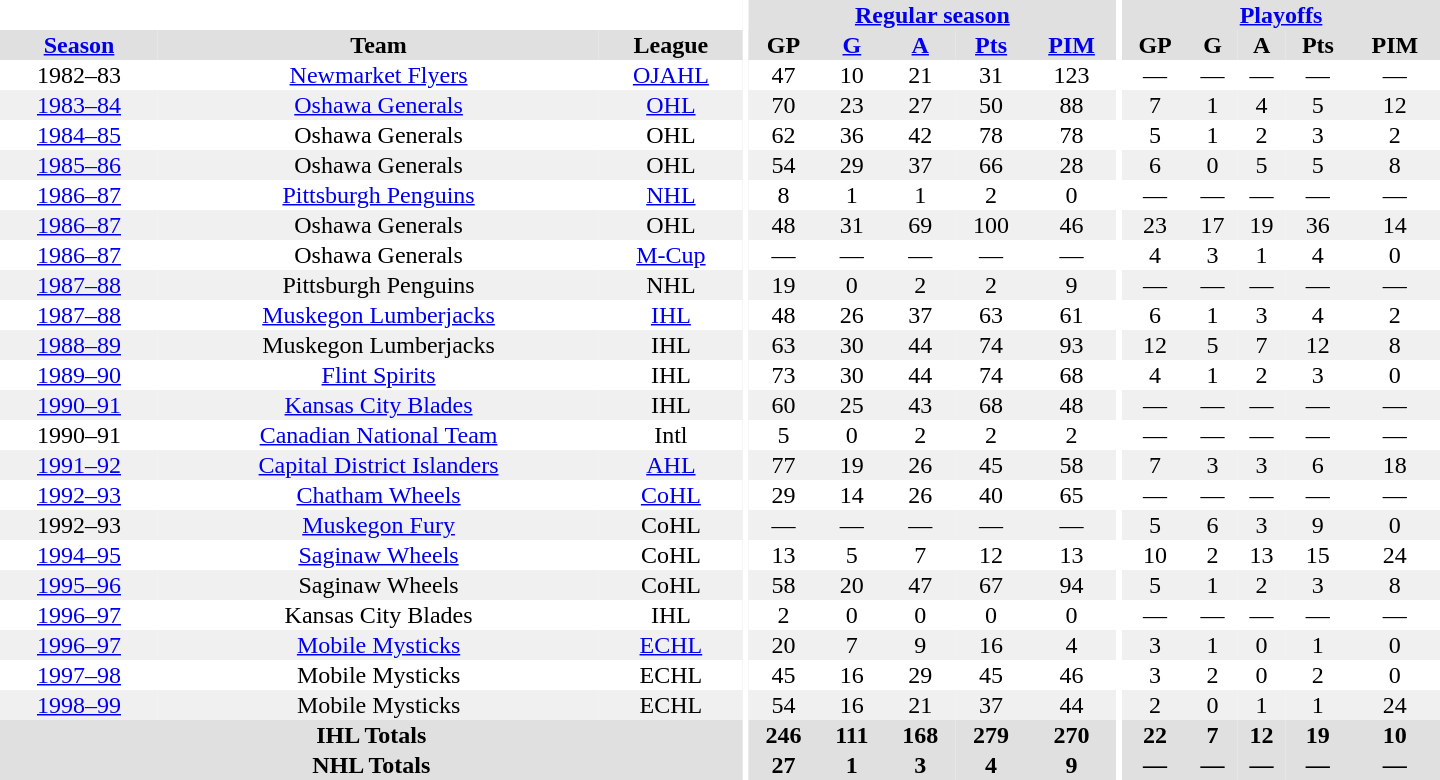<table border="0" cellpadding="1" cellspacing="0" style="text-align:center; width:60em">
<tr bgcolor="#e0e0e0">
<th colspan="3" bgcolor="#ffffff"></th>
<th rowspan="100" bgcolor="#ffffff"></th>
<th colspan="5"><a href='#'>Regular season</a></th>
<th rowspan="100" bgcolor="#ffffff"></th>
<th colspan="5"><a href='#'>Playoffs</a></th>
</tr>
<tr bgcolor="#e0e0e0">
<th><a href='#'>Season</a></th>
<th>Team</th>
<th>League</th>
<th>GP</th>
<th><a href='#'>G</a></th>
<th><a href='#'>A</a></th>
<th><a href='#'>Pts</a></th>
<th><a href='#'>PIM</a></th>
<th>GP</th>
<th>G</th>
<th>A</th>
<th>Pts</th>
<th>PIM</th>
</tr>
<tr>
<td>1982–83</td>
<td><a href='#'>Newmarket Flyers</a></td>
<td><a href='#'>OJAHL</a></td>
<td>47</td>
<td>10</td>
<td>21</td>
<td>31</td>
<td>123</td>
<td>—</td>
<td>—</td>
<td>—</td>
<td>—</td>
<td>—</td>
</tr>
<tr bgcolor="#f0f0f0">
<td><a href='#'>1983–84</a></td>
<td><a href='#'>Oshawa Generals</a></td>
<td><a href='#'>OHL</a></td>
<td>70</td>
<td>23</td>
<td>27</td>
<td>50</td>
<td>88</td>
<td>7</td>
<td>1</td>
<td>4</td>
<td>5</td>
<td>12</td>
</tr>
<tr>
<td><a href='#'>1984–85</a></td>
<td>Oshawa Generals</td>
<td>OHL</td>
<td>62</td>
<td>36</td>
<td>42</td>
<td>78</td>
<td>78</td>
<td>5</td>
<td>1</td>
<td>2</td>
<td>3</td>
<td>2</td>
</tr>
<tr bgcolor="#f0f0f0">
<td><a href='#'>1985–86</a></td>
<td>Oshawa Generals</td>
<td>OHL</td>
<td>54</td>
<td>29</td>
<td>37</td>
<td>66</td>
<td>28</td>
<td>6</td>
<td>0</td>
<td>5</td>
<td>5</td>
<td>8</td>
</tr>
<tr>
<td><a href='#'>1986–87</a></td>
<td><a href='#'>Pittsburgh Penguins</a></td>
<td><a href='#'>NHL</a></td>
<td>8</td>
<td>1</td>
<td>1</td>
<td>2</td>
<td>0</td>
<td>—</td>
<td>—</td>
<td>—</td>
<td>—</td>
<td>—</td>
</tr>
<tr bgcolor="#f0f0f0">
<td><a href='#'>1986–87</a></td>
<td>Oshawa Generals</td>
<td>OHL</td>
<td>48</td>
<td>31</td>
<td>69</td>
<td>100</td>
<td>46</td>
<td>23</td>
<td>17</td>
<td>19</td>
<td>36</td>
<td>14</td>
</tr>
<tr>
<td><a href='#'>1986–87</a></td>
<td>Oshawa Generals</td>
<td><a href='#'>M-Cup</a></td>
<td>—</td>
<td>—</td>
<td>—</td>
<td>—</td>
<td>—</td>
<td>4</td>
<td>3</td>
<td>1</td>
<td>4</td>
<td>0</td>
</tr>
<tr bgcolor="#f0f0f0">
<td><a href='#'>1987–88</a></td>
<td>Pittsburgh Penguins</td>
<td>NHL</td>
<td>19</td>
<td>0</td>
<td>2</td>
<td>2</td>
<td>9</td>
<td>—</td>
<td>—</td>
<td>—</td>
<td>—</td>
<td>—</td>
</tr>
<tr>
<td><a href='#'>1987–88</a></td>
<td><a href='#'>Muskegon Lumberjacks</a></td>
<td><a href='#'>IHL</a></td>
<td>48</td>
<td>26</td>
<td>37</td>
<td>63</td>
<td>61</td>
<td>6</td>
<td>1</td>
<td>3</td>
<td>4</td>
<td>2</td>
</tr>
<tr bgcolor="#f0f0f0">
<td><a href='#'>1988–89</a></td>
<td>Muskegon Lumberjacks</td>
<td>IHL</td>
<td>63</td>
<td>30</td>
<td>44</td>
<td>74</td>
<td>93</td>
<td>12</td>
<td>5</td>
<td>7</td>
<td>12</td>
<td>8</td>
</tr>
<tr>
<td><a href='#'>1989–90</a></td>
<td><a href='#'>Flint Spirits</a></td>
<td>IHL</td>
<td>73</td>
<td>30</td>
<td>44</td>
<td>74</td>
<td>68</td>
<td>4</td>
<td>1</td>
<td>2</td>
<td>3</td>
<td>0</td>
</tr>
<tr bgcolor="#f0f0f0">
<td><a href='#'>1990–91</a></td>
<td><a href='#'>Kansas City Blades</a></td>
<td>IHL</td>
<td>60</td>
<td>25</td>
<td>43</td>
<td>68</td>
<td>48</td>
<td>—</td>
<td>—</td>
<td>—</td>
<td>—</td>
<td>—</td>
</tr>
<tr>
<td>1990–91</td>
<td><a href='#'>Canadian National Team</a></td>
<td>Intl</td>
<td>5</td>
<td>0</td>
<td>2</td>
<td>2</td>
<td>2</td>
<td>—</td>
<td>—</td>
<td>—</td>
<td>—</td>
<td>—</td>
</tr>
<tr bgcolor="#f0f0f0">
<td><a href='#'>1991–92</a></td>
<td><a href='#'>Capital District Islanders</a></td>
<td><a href='#'>AHL</a></td>
<td>77</td>
<td>19</td>
<td>26</td>
<td>45</td>
<td>58</td>
<td>7</td>
<td>3</td>
<td>3</td>
<td>6</td>
<td>18</td>
</tr>
<tr>
<td><a href='#'>1992–93</a></td>
<td><a href='#'>Chatham Wheels</a></td>
<td><a href='#'>CoHL</a></td>
<td>29</td>
<td>14</td>
<td>26</td>
<td>40</td>
<td>65</td>
<td>—</td>
<td>—</td>
<td>—</td>
<td>—</td>
<td>—</td>
</tr>
<tr bgcolor="#f0f0f0">
<td>1992–93</td>
<td><a href='#'>Muskegon Fury</a></td>
<td>CoHL</td>
<td>—</td>
<td>—</td>
<td>—</td>
<td>—</td>
<td>—</td>
<td>5</td>
<td>6</td>
<td>3</td>
<td>9</td>
<td>0</td>
</tr>
<tr>
<td><a href='#'>1994–95</a></td>
<td><a href='#'>Saginaw Wheels</a></td>
<td>CoHL</td>
<td>13</td>
<td>5</td>
<td>7</td>
<td>12</td>
<td>13</td>
<td>10</td>
<td>2</td>
<td>13</td>
<td>15</td>
<td>24</td>
</tr>
<tr bgcolor="#f0f0f0">
<td><a href='#'>1995–96</a></td>
<td>Saginaw Wheels</td>
<td>CoHL</td>
<td>58</td>
<td>20</td>
<td>47</td>
<td>67</td>
<td>94</td>
<td>5</td>
<td>1</td>
<td>2</td>
<td>3</td>
<td>8</td>
</tr>
<tr>
<td><a href='#'>1996–97</a></td>
<td>Kansas City Blades</td>
<td>IHL</td>
<td>2</td>
<td>0</td>
<td>0</td>
<td>0</td>
<td>0</td>
<td>—</td>
<td>—</td>
<td>—</td>
<td>—</td>
<td>—</td>
</tr>
<tr bgcolor="#f0f0f0">
<td><a href='#'>1996–97</a></td>
<td><a href='#'>Mobile Mysticks</a></td>
<td><a href='#'>ECHL</a></td>
<td>20</td>
<td>7</td>
<td>9</td>
<td>16</td>
<td>4</td>
<td>3</td>
<td>1</td>
<td>0</td>
<td>1</td>
<td>0</td>
</tr>
<tr>
<td><a href='#'>1997–98</a></td>
<td>Mobile Mysticks</td>
<td>ECHL</td>
<td>45</td>
<td>16</td>
<td>29</td>
<td>45</td>
<td>46</td>
<td>3</td>
<td>2</td>
<td>0</td>
<td>2</td>
<td>0</td>
</tr>
<tr bgcolor="#f0f0f0">
<td><a href='#'>1998–99</a></td>
<td>Mobile Mysticks</td>
<td>ECHL</td>
<td>54</td>
<td>16</td>
<td>21</td>
<td>37</td>
<td>44</td>
<td>2</td>
<td>0</td>
<td>1</td>
<td>1</td>
<td>24</td>
</tr>
<tr bgcolor="#e0e0e0">
<th colspan="3">IHL Totals</th>
<th>246</th>
<th>111</th>
<th>168</th>
<th>279</th>
<th>270</th>
<th>22</th>
<th>7</th>
<th>12</th>
<th>19</th>
<th>10</th>
</tr>
<tr bgcolor="#e0e0e0">
<th colspan="3">NHL Totals</th>
<th>27</th>
<th>1</th>
<th>3</th>
<th>4</th>
<th>9</th>
<th>—</th>
<th>—</th>
<th>—</th>
<th>—</th>
<th>—</th>
</tr>
</table>
